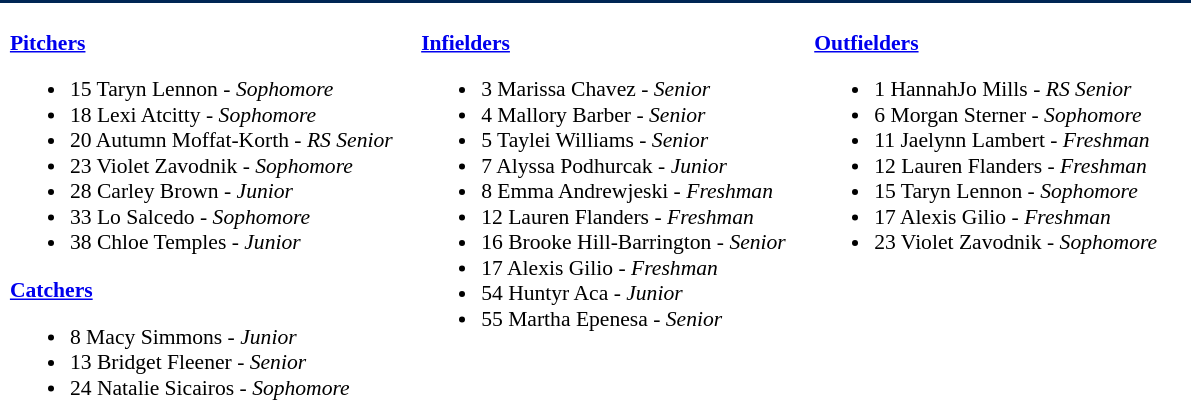<table class="toccolours" style="border-collapse:collapse; font-size:90%;">
<tr>
<td colspan="7" style=background:#002654;color:#FFFFFF; border: 2px solid #FFFFFF;></td>
</tr>
<tr>
</tr>
<tr>
<td width="03"> </td>
<td valign="top"><br><strong><a href='#'>Pitchers</a></strong><ul><li>15 Taryn Lennon - <em>Sophomore</em></li><li>18 Lexi Atcitty - <em>Sophomore</em></li><li>20 Autumn Moffat-Korth - <em>RS Senior</em></li><li>23 Violet Zavodnik - <em>Sophomore</em></li><li>28 Carley Brown - <em>Junior</em></li><li>33 Lo Salcedo - <em>Sophomore</em></li><li>38 Chloe Temples - <em>Junior</em></li></ul><strong><a href='#'>Catchers</a></strong><ul><li>8 Macy Simmons - <em>Junior</em></li><li>13 Bridget Fleener - <em>Senior</em></li><li>24 Natalie Sicairos - <em>Sophomore</em></li></ul></td>
<td width="15"> </td>
<td valign="top"><br><strong><a href='#'>Infielders</a></strong><ul><li>3 Marissa Chavez - <em>Senior</em></li><li>4 Mallory Barber - <em>Senior</em></li><li>5 Taylei Williams - <em>Senior</em></li><li>7 Alyssa Podhurcak - <em>Junior</em></li><li>8 Emma Andrewjeski - <em>Freshman</em></li><li>12 Lauren Flanders - <em>Freshman</em></li><li>16 Brooke Hill-Barrington - <em>Senior</em></li><li>17 Alexis Gilio - <em>Freshman</em></li><li>54 Huntyr Aca - <em>Junior</em></li><li>55 Martha Epenesa - <em>Senior</em></li></ul></td>
<td width="15"> </td>
<td valign="top"><br><strong><a href='#'>Outfielders</a></strong><ul><li>1 HannahJo Mills - <em>RS Senior</em></li><li>6 Morgan Sterner - <em>Sophomore</em></li><li>11 Jaelynn Lambert - <em>Freshman</em></li><li>12 Lauren Flanders - <em>Freshman</em></li><li>15 Taryn Lennon - <em>Sophomore</em></li><li>17 Alexis Gilio - <em>Freshman</em></li><li>23 Violet Zavodnik - <em>Sophomore</em></li></ul></td>
<td width="20"> </td>
</tr>
</table>
